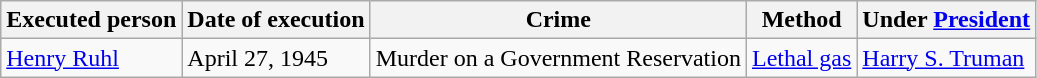<table class="wikitable">
<tr>
<th>Executed person</th>
<th>Date of execution</th>
<th>Crime</th>
<th>Method</th>
<th>Under <a href='#'>President</a></th>
</tr>
<tr>
<td><a href='#'>Henry Ruhl</a></td>
<td>April 27, 1945</td>
<td>Murder on a Government Reservation</td>
<td><a href='#'>Lethal gas</a></td>
<td><a href='#'>Harry S. Truman</a></td>
</tr>
</table>
